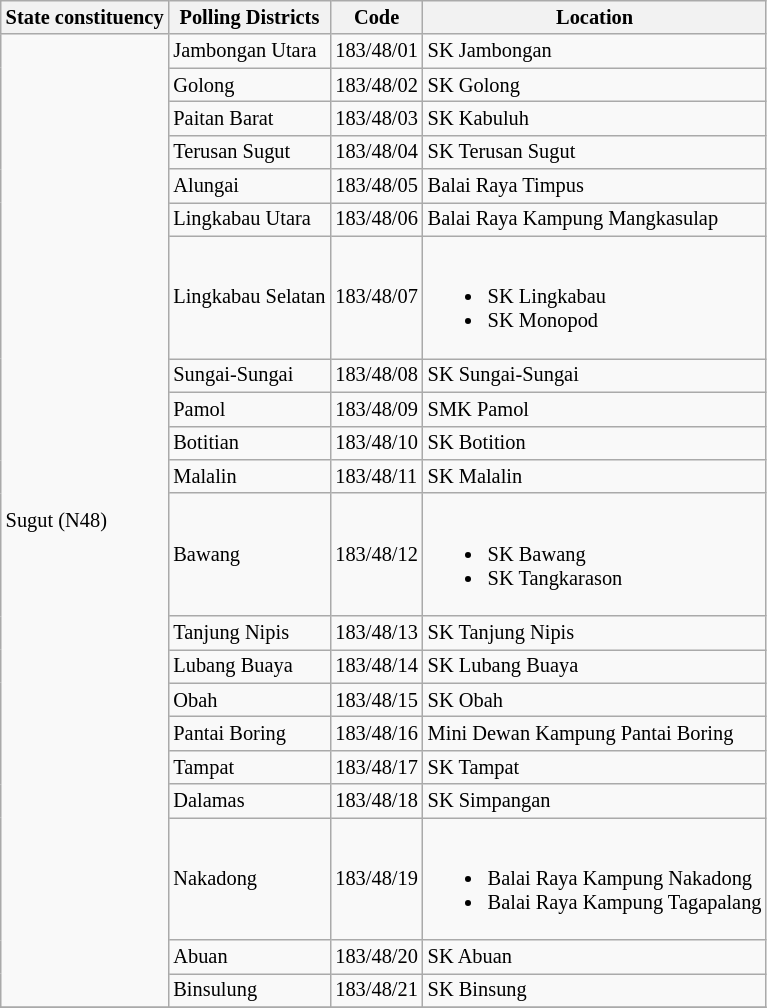<table class="wikitable sortable mw-collapsible" style="white-space:nowrap;font-size:85%">
<tr>
<th>State constituency</th>
<th>Polling Districts</th>
<th>Code</th>
<th>Location</th>
</tr>
<tr>
<td rowspan="21">Sugut (N48)</td>
<td>Jambongan Utara</td>
<td>183/48/01</td>
<td>SK Jambongan</td>
</tr>
<tr>
<td>Golong</td>
<td>183/48/02</td>
<td>SK Golong</td>
</tr>
<tr>
<td>Paitan Barat</td>
<td>183/48/03</td>
<td>SK Kabuluh</td>
</tr>
<tr>
<td>Terusan Sugut</td>
<td>183/48/04</td>
<td>SK Terusan Sugut</td>
</tr>
<tr>
<td>Alungai</td>
<td>183/48/05</td>
<td>Balai Raya Timpus</td>
</tr>
<tr>
<td>Lingkabau Utara</td>
<td>183/48/06</td>
<td>Balai Raya Kampung Mangkasulap</td>
</tr>
<tr>
<td>Lingkabau Selatan</td>
<td>183/48/07</td>
<td><br><ul><li>SK Lingkabau</li><li>SK Monopod</li></ul></td>
</tr>
<tr>
<td>Sungai-Sungai</td>
<td>183/48/08</td>
<td>SK Sungai-Sungai</td>
</tr>
<tr>
<td>Pamol</td>
<td>183/48/09</td>
<td>SMK Pamol</td>
</tr>
<tr>
<td>Botitian</td>
<td>183/48/10</td>
<td>SK Botition</td>
</tr>
<tr>
<td>Malalin</td>
<td>183/48/11</td>
<td>SK Malalin</td>
</tr>
<tr>
<td>Bawang</td>
<td>183/48/12</td>
<td><br><ul><li>SK Bawang</li><li>SK Tangkarason</li></ul></td>
</tr>
<tr>
<td>Tanjung Nipis</td>
<td>183/48/13</td>
<td>SK Tanjung Nipis</td>
</tr>
<tr>
<td>Lubang Buaya</td>
<td>183/48/14</td>
<td>SK Lubang Buaya</td>
</tr>
<tr>
<td>Obah</td>
<td>183/48/15</td>
<td>SK Obah</td>
</tr>
<tr>
<td>Pantai Boring</td>
<td>183/48/16</td>
<td>Mini Dewan Kampung Pantai Boring</td>
</tr>
<tr>
<td>Tampat</td>
<td>183/48/17</td>
<td>SK Tampat</td>
</tr>
<tr>
<td>Dalamas</td>
<td>183/48/18</td>
<td>SK Simpangan</td>
</tr>
<tr>
<td>Nakadong</td>
<td>183/48/19</td>
<td><br><ul><li>Balai Raya Kampung Nakadong</li><li>Balai Raya Kampung Tagapalang</li></ul></td>
</tr>
<tr>
<td>Abuan</td>
<td>183/48/20</td>
<td>SK Abuan</td>
</tr>
<tr>
<td>Binsulung</td>
<td>183/48/21</td>
<td>SK Binsung</td>
</tr>
<tr>
</tr>
</table>
